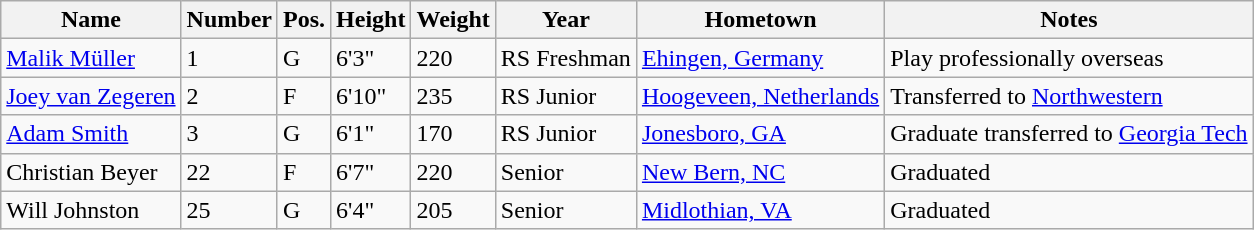<table class="wikitable sortable" border="1">
<tr>
<th>Name</th>
<th>Number</th>
<th>Pos.</th>
<th>Height</th>
<th>Weight</th>
<th>Year</th>
<th>Hometown</th>
<th class="unsortable">Notes</th>
</tr>
<tr>
<td><a href='#'>Malik Müller</a></td>
<td>1</td>
<td>G</td>
<td>6'3"</td>
<td>220</td>
<td>RS Freshman</td>
<td><a href='#'>Ehingen, Germany</a></td>
<td>Play professionally overseas</td>
</tr>
<tr>
<td><a href='#'>Joey van Zegeren</a></td>
<td>2</td>
<td>F</td>
<td>6'10"</td>
<td>235</td>
<td>RS Junior</td>
<td><a href='#'>Hoogeveen, Netherlands</a></td>
<td>Transferred to <a href='#'>Northwestern</a></td>
</tr>
<tr>
<td><a href='#'>Adam Smith</a></td>
<td>3</td>
<td>G</td>
<td>6'1"</td>
<td>170</td>
<td>RS Junior</td>
<td><a href='#'>Jonesboro, GA</a></td>
<td>Graduate transferred to <a href='#'>Georgia Tech</a></td>
</tr>
<tr>
<td>Christian Beyer</td>
<td>22</td>
<td>F</td>
<td>6'7"</td>
<td>220</td>
<td>Senior</td>
<td><a href='#'>New Bern, NC</a></td>
<td>Graduated</td>
</tr>
<tr>
<td>Will Johnston</td>
<td>25</td>
<td>G</td>
<td>6'4"</td>
<td>205</td>
<td>Senior</td>
<td><a href='#'>Midlothian, VA</a></td>
<td>Graduated</td>
</tr>
</table>
